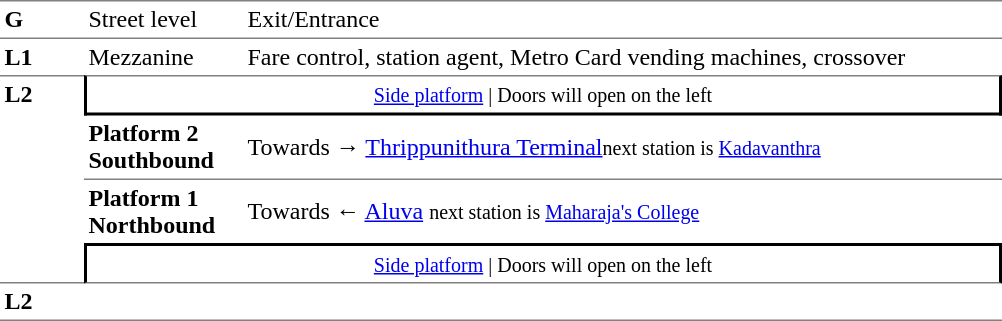<table table border=0 cellspacing=0 cellpadding=3>
<tr>
<td style="border-bottom:solid 1px gray;border-top:solid 1px gray;" width=50 valign=top><strong>G</strong></td>
<td style="border-top:solid 1px gray;border-bottom:solid 1px gray;" width=100 valign=top>Street level</td>
<td style="border-top:solid 1px gray;border-bottom:solid 1px gray;" width=500 valign=top>Exit/Entrance</td>
</tr>
<tr>
<td valign=top><strong>L1</strong></td>
<td valign=top>Mezzanine</td>
<td valign=top>Fare control, station agent, Metro Card vending machines, crossover<br></td>
</tr>
<tr>
<td style="border-top:solid 1px gray;border-bottom:solid 1px gray;" width=50 rowspan=4 valign=top><strong>L2</strong></td>
<td style="border-top:solid 1px gray;border-right:solid 2px black;border-left:solid 2px black;border-bottom:solid 2px black;text-align:center;" colspan=2><small><a href='#'>Side platform</a> | Doors will open on the left </small></td>
</tr>
<tr>
<td style="border-bottom:solid 1px gray;" width=100><span><strong>Platform 2</strong><br><strong>Southbound</strong></span></td>
<td style="border-bottom:solid 1px gray;" width=500>Towards → <a href='#'>Thrippunithura Terminal</a><small>next station is <a href='#'>Kadavanthra</a></small></td>
</tr>
<tr>
<td><span><strong>Platform 1</strong><br><strong>Northbound</strong></span></td>
<td>Towards ← <a href='#'>Aluva</a> <small>next station is <a href='#'>Maharaja's College</a></small></td>
</tr>
<tr>
<td style="border-top:solid 2px black;border-right:solid 2px black;border-left:solid 2px black;border-bottom:solid 1px gray;" colspan=2  align=center><small><a href='#'>Side platform</a> | Doors will open on the left </small></td>
</tr>
<tr>
<td style="border-bottom:solid 1px gray;" width=50 rowspan=2 valign=top><strong>L2</strong></td>
<td style="border-bottom:solid 1px gray;" width=100></td>
<td style="border-bottom:solid 1px gray;" width=500></td>
</tr>
<tr>
</tr>
</table>
